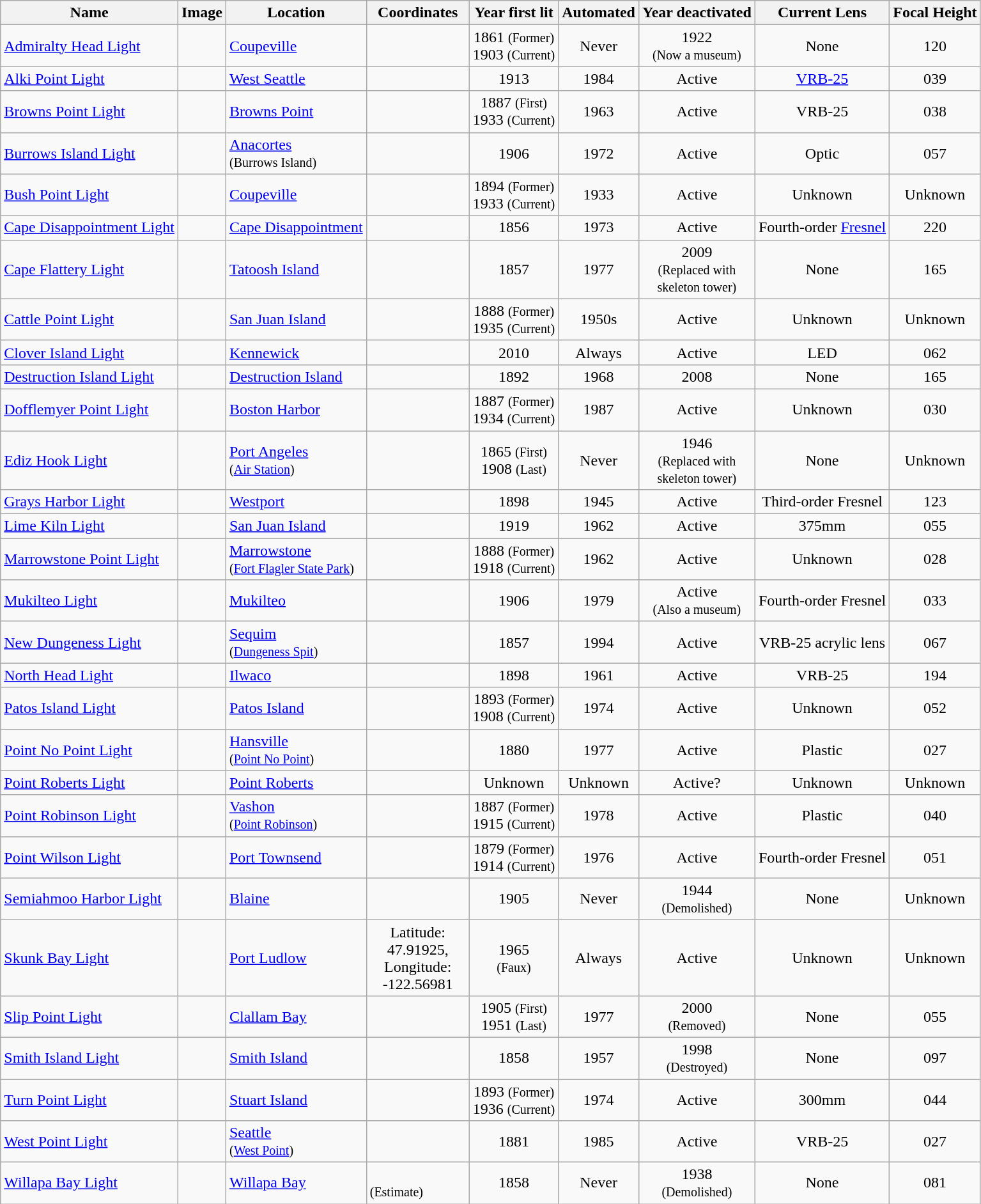<table class="wikitable sortable">
<tr>
<th>Name</th>
<th scope="col" class="unsortable">Image</th>
<th>Location</th>
<th width="100">Coordinates</th>
<th>Year first lit</th>
<th>Automated</th>
<th>Year deactivated</th>
<th>Current Lens</th>
<th>Focal Height</th>
</tr>
<tr>
<td><a href='#'>Admiralty Head Light</a></td>
<td></td>
<td><a href='#'>Coupeville</a></td>
<td></td>
<td style="text-align: center;">1861 <small>(Former)</small><br> 1903 <small>(Current)</small></td>
<td style="text-align: center;">Never</td>
<td style="text-align: center;">1922<br><small>(Now a museum)</small></td>
<td style="text-align: center;">None</td>
<td style="text-align: center;"><span>120</span> </td>
</tr>
<tr>
<td><a href='#'>Alki Point Light</a></td>
<td></td>
<td><a href='#'>West Seattle</a></td>
<td></td>
<td style="text-align: center;">1913</td>
<td style="text-align: center;">1984</td>
<td style="text-align: center;">Active</td>
<td style="text-align: center;"><a href='#'>VRB-25</a></td>
<td style="text-align: center;"><span>039</span> </td>
</tr>
<tr>
<td><a href='#'>Browns Point Light</a></td>
<td></td>
<td><a href='#'>Browns Point</a></td>
<td></td>
<td style="text-align: center;">1887 <small>(First)</small><br> 1933 <small>(Current)</small></td>
<td style="text-align: center;">1963</td>
<td style="text-align: center;">Active</td>
<td style="text-align: center;">VRB-25</td>
<td style="text-align: center;"><span>038</span> </td>
</tr>
<tr>
<td><a href='#'>Burrows Island Light</a></td>
<td></td>
<td><a href='#'>Anacortes</a><br><small>(Burrows Island)</small></td>
<td></td>
<td style="text-align: center;">1906</td>
<td style="text-align: center;">1972</td>
<td style="text-align: center;">Active</td>
<td style="text-align: center;">Optic</td>
<td style="text-align: center;"><span>057</span> </td>
</tr>
<tr>
<td><a href='#'>Bush Point Light</a></td>
<td></td>
<td><a href='#'>Coupeville</a></td>
<td></td>
<td style="text-align: center;">1894 <small>(Former)</small><br> 1933 <small>(Current)</small></td>
<td style="text-align: center;">1933</td>
<td style="text-align: center;">Active</td>
<td style="text-align: center;">Unknown</td>
<td style="text-align: center;">Unknown</td>
</tr>
<tr>
<td><a href='#'>Cape Disappointment Light</a></td>
<td></td>
<td><a href='#'>Cape Disappointment</a></td>
<td></td>
<td style="text-align: center;">1856</td>
<td style="text-align: center;">1973</td>
<td style="text-align: center;">Active</td>
<td style="text-align: center;">Fourth-order <a href='#'>Fresnel</a></td>
<td style="text-align: center;"><span>220</span> </td>
</tr>
<tr>
<td><a href='#'>Cape Flattery Light</a></td>
<td></td>
<td><a href='#'>Tatoosh Island</a></td>
<td></td>
<td style="text-align: center;">1857</td>
<td style="text-align: center;">1977</td>
<td style="text-align: center;">2009 <br><small>(Replaced with<br>skeleton tower)</small></td>
<td style="text-align: center;">None</td>
<td style="text-align: center;"><span>165</span> </td>
</tr>
<tr>
<td><a href='#'>Cattle Point Light</a></td>
<td></td>
<td><a href='#'>San Juan Island</a></td>
<td></td>
<td style="text-align: center;">1888 <small>(Former)</small><br> 1935 <small>(Current)</small></td>
<td style="text-align: center;">1950s</td>
<td style="text-align: center;">Active</td>
<td style="text-align: center;">Unknown</td>
<td style="text-align: center;">Unknown</td>
</tr>
<tr>
<td><a href='#'>Clover Island Light</a></td>
<td></td>
<td><a href='#'>Kennewick</a></td>
<td></td>
<td style="text-align: center;">2010</td>
<td style="text-align: center;">Always</td>
<td style="text-align: center;">Active</td>
<td style="text-align: center;">LED</td>
<td style="text-align: center;"><span>062</span> </td>
</tr>
<tr>
<td><a href='#'>Destruction Island Light</a></td>
<td></td>
<td><a href='#'>Destruction Island</a></td>
<td></td>
<td style="text-align: center;">1892</td>
<td style="text-align: center;">1968</td>
<td style="text-align: center;">2008</td>
<td style="text-align: center;">None</td>
<td style="text-align: center;"><span>165</span> </td>
</tr>
<tr>
<td><a href='#'>Dofflemyer Point Light</a></td>
<td></td>
<td><a href='#'>Boston Harbor</a></td>
<td></td>
<td style="text-align: center;">1887 <small>(Former)</small><br> 1934 <small>(Current)</small></td>
<td style="text-align: center;">1987</td>
<td style="text-align: center;">Active</td>
<td style="text-align: center;">Unknown</td>
<td style="text-align: center;"><span>030</span> </td>
</tr>
<tr>
<td><a href='#'>Ediz Hook Light</a></td>
<td></td>
<td><a href='#'>Port Angeles</a><br><small>(<a href='#'>Air Station</a>)</small></td>
<td></td>
<td style="text-align: center;">1865 <small>(First)</small><br> 1908 <small>(Last)</small></td>
<td style="text-align: center;">Never</td>
<td style="text-align: center;">1946 <br><small>(Replaced with<br>skeleton tower)</small></td>
<td style="text-align: center;">None</td>
<td style="text-align: center;">Unknown</td>
</tr>
<tr>
<td><a href='#'>Grays Harbor Light</a></td>
<td></td>
<td><a href='#'>Westport</a></td>
<td></td>
<td style="text-align: center;">1898</td>
<td style="text-align: center;">1945</td>
<td style="text-align: center;">Active</td>
<td style="text-align: center;">Third-order Fresnel</td>
<td style="text-align: center;"><span>123</span> </td>
</tr>
<tr>
<td><a href='#'>Lime Kiln Light</a></td>
<td></td>
<td><a href='#'>San Juan Island</a></td>
<td></td>
<td style="text-align: center;">1919</td>
<td style="text-align: center;">1962</td>
<td style="text-align: center;">Active</td>
<td style="text-align: center;">375mm</td>
<td style="text-align: center;"><span>055</span> </td>
</tr>
<tr>
<td><a href='#'>Marrowstone Point Light</a></td>
<td></td>
<td><a href='#'>Marrowstone</a><br><small>(<a href='#'>Fort Flagler State Park</a>)</small></td>
<td></td>
<td style="text-align: center;">1888 <small>(Former)</small><br> 1918 <small>(Current)</small></td>
<td style="text-align: center;">1962</td>
<td style="text-align: center;">Active</td>
<td style="text-align: center;">Unknown</td>
<td style="text-align: center;"><span>028</span> </td>
</tr>
<tr>
<td><a href='#'>Mukilteo Light</a></td>
<td></td>
<td><a href='#'>Mukilteo</a></td>
<td></td>
<td style="text-align: center;">1906</td>
<td style="text-align: center;">1979</td>
<td style="text-align: center;">Active<br><small>(Also a museum)</small></td>
<td style="text-align: center;">Fourth-order Fresnel</td>
<td style="text-align: center;"><span>033</span> </td>
</tr>
<tr>
<td><a href='#'>New Dungeness Light</a></td>
<td></td>
<td><a href='#'>Sequim</a><br><small>(<a href='#'>Dungeness Spit</a>)</small></td>
<td></td>
<td style="text-align: center;">1857</td>
<td style="text-align: center;">1994</td>
<td style="text-align: center;">Active</td>
<td style="text-align: center;">VRB-25 acrylic lens</td>
<td style="text-align: center;"><span>067</span> </td>
</tr>
<tr>
<td><a href='#'>North Head Light</a></td>
<td></td>
<td><a href='#'>Ilwaco</a></td>
<td></td>
<td style="text-align: center;">1898</td>
<td style="text-align: center;">1961</td>
<td style="text-align: center;">Active</td>
<td style="text-align: center;">VRB-25</td>
<td style="text-align: center;"><span>194</span> </td>
</tr>
<tr>
<td><a href='#'>Patos Island Light</a></td>
<td></td>
<td><a href='#'>Patos Island</a></td>
<td></td>
<td style="text-align: center;">1893 <small>(Former)</small><br> 1908 <small>(Current)</small></td>
<td style="text-align: center;">1974</td>
<td style="text-align: center;">Active</td>
<td style="text-align: center;">Unknown</td>
<td style="text-align: center;"><span>052</span> </td>
</tr>
<tr>
<td><a href='#'>Point No Point Light</a></td>
<td></td>
<td><a href='#'>Hansville</a><br><small>(<a href='#'>Point No Point</a>)</small></td>
<td></td>
<td style="text-align: center;">1880</td>
<td style="text-align: center;">1977</td>
<td style="text-align: center;">Active</td>
<td style="text-align: center;">Plastic</td>
<td style="text-align: center;"><span>027</span> </td>
</tr>
<tr>
<td><a href='#'>Point Roberts Light</a></td>
<td></td>
<td><a href='#'>Point Roberts</a></td>
<td></td>
<td style="text-align: center;">Unknown</td>
<td style="text-align: center;">Unknown</td>
<td style="text-align: center;">Active?</td>
<td style="text-align: center;">Unknown</td>
<td style="text-align: center;">Unknown</td>
</tr>
<tr>
<td><a href='#'>Point Robinson Light</a></td>
<td></td>
<td><a href='#'>Vashon</a><br><small>(<a href='#'>Point Robinson</a>)</small></td>
<td></td>
<td style="text-align: center;">1887 <small>(Former)</small><br> 1915 <small>(Current)</small></td>
<td style="text-align: center;">1978</td>
<td style="text-align: center;">Active</td>
<td style="text-align: center;">Plastic</td>
<td style="text-align: center;"><span>040</span> </td>
</tr>
<tr>
<td><a href='#'>Point Wilson Light</a></td>
<td></td>
<td><a href='#'>Port Townsend</a></td>
<td></td>
<td style="text-align: center;">1879 <small>(Former)</small><br> 1914 <small>(Current)</small></td>
<td style="text-align: center;">1976</td>
<td style="text-align: center;">Active</td>
<td style="text-align: center;">Fourth-order Fresnel</td>
<td style="text-align: center;"><span>051</span> </td>
</tr>
<tr>
<td><a href='#'>Semiahmoo Harbor Light</a></td>
<td></td>
<td><a href='#'>Blaine</a></td>
<td></td>
<td style="text-align: center;">1905</td>
<td style="text-align: center;">Never</td>
<td style="text-align: center;">1944<br><small>(Demolished)</small></td>
<td style="text-align: center;">None</td>
<td style="text-align: center;">Unknown</td>
</tr>
<tr>
<td><a href='#'>Skunk Bay Light</a></td>
<td></td>
<td><a href='#'>Port Ludlow</a></td>
<td style="text-align: center;">Latitude: 47.91925, Longitude: -122.56981</td>
<td style="text-align: center;">1965<br><small>(Faux)</small></td>
<td style="text-align: center;">Always</td>
<td style="text-align: center;">Active</td>
<td style="text-align: center;">Unknown</td>
<td style="text-align: center;">Unknown</td>
</tr>
<tr>
<td><a href='#'>Slip Point Light</a></td>
<td></td>
<td><a href='#'>Clallam Bay</a></td>
<td></td>
<td style="text-align: center;">1905 <small>(First)</small><br> 1951 <small>(Last)</small></td>
<td style="text-align: center;">1977</td>
<td style="text-align: center;">2000<br><small>(Removed)</small></td>
<td style="text-align: center;">None</td>
<td style="text-align: center;"><span>055</span> </td>
</tr>
<tr>
<td><a href='#'>Smith Island Light</a></td>
<td></td>
<td><a href='#'>Smith Island</a></td>
<td></td>
<td style="text-align: center;">1858</td>
<td style="text-align: center;">1957</td>
<td style="text-align: center;">1998<br><small>(Destroyed)</small></td>
<td style="text-align: center;">None</td>
<td style="text-align: center;"><span>097</span> </td>
</tr>
<tr>
<td><a href='#'>Turn Point Light</a></td>
<td></td>
<td><a href='#'>Stuart Island</a></td>
<td></td>
<td style="text-align: center;">1893 <small>(Former)</small><br> 1936 <small>(Current)</small></td>
<td style="text-align: center;">1974</td>
<td style="text-align: center;">Active</td>
<td style="text-align: center;">300mm</td>
<td style="text-align: center;"><span>044</span> </td>
</tr>
<tr>
<td><a href='#'>West Point Light</a></td>
<td></td>
<td><a href='#'>Seattle</a><br><small>(<a href='#'>West Point</a>)</small></td>
<td></td>
<td style="text-align: center;">1881</td>
<td style="text-align: center;">1985</td>
<td style="text-align: center;">Active</td>
<td style="text-align: center;">VRB-25</td>
<td style="text-align: center;"><span>027</span> </td>
</tr>
<tr>
<td><a href='#'>Willapa Bay Light</a></td>
<td></td>
<td><a href='#'>Willapa Bay</a></td>
<td><br><small>(Estimate)</small></td>
<td style="text-align: center;">1858</td>
<td style="text-align: center;">Never</td>
<td style="text-align: center;">1938<br><small>(Demolished)</small></td>
<td style="text-align: center;">None</td>
<td style="text-align: center;"><span>081</span> </td>
</tr>
</table>
